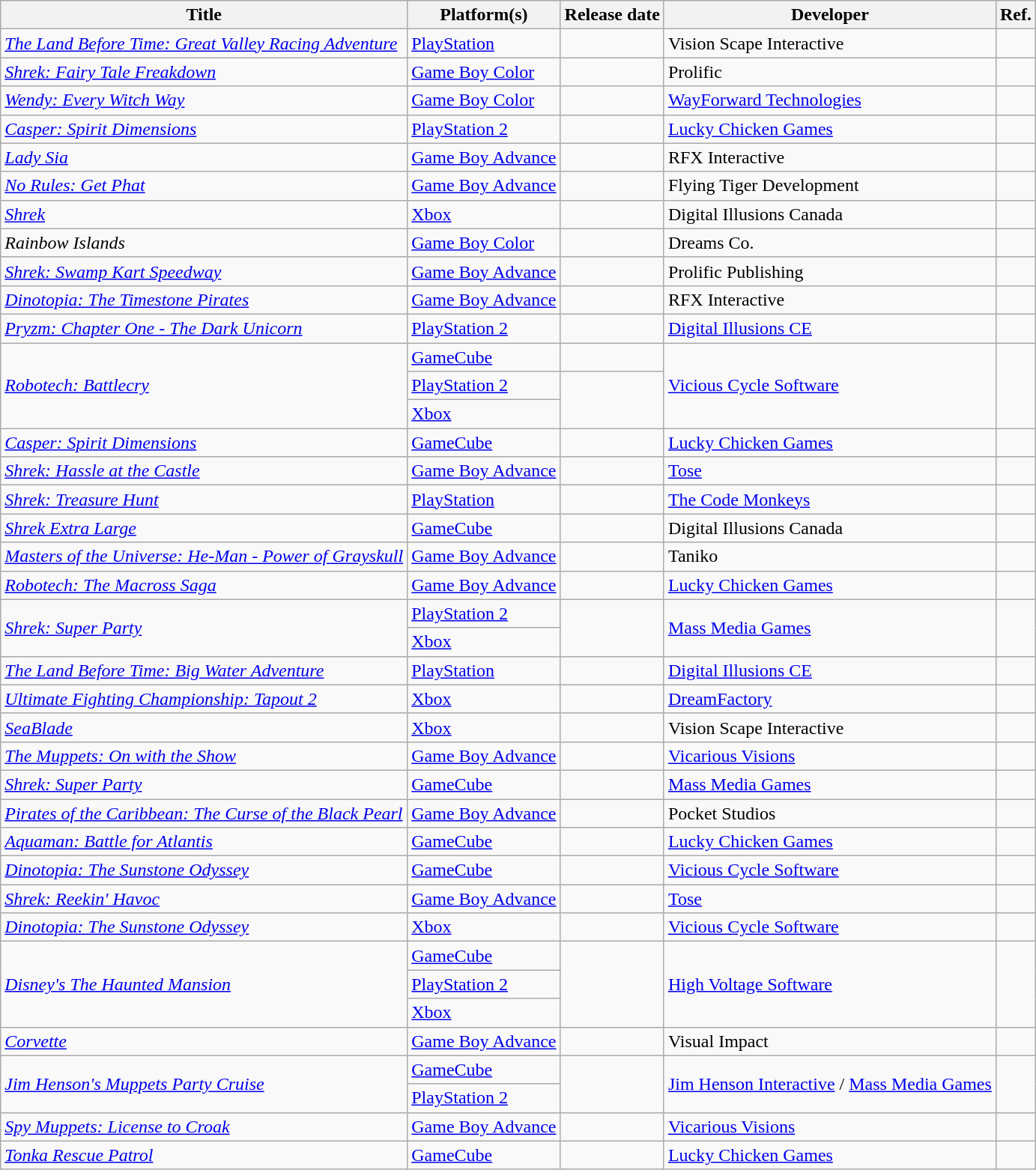<table class="wikitable sortable">
<tr>
<th>Title</th>
<th>Platform(s)</th>
<th>Release date</th>
<th>Developer</th>
<th>Ref.</th>
</tr>
<tr>
<td><em><a href='#'>The Land Before Time: Great Valley Racing Adventure</a></em></td>
<td><a href='#'>PlayStation</a></td>
<td></td>
<td>Vision Scape Interactive</td>
<td></td>
</tr>
<tr>
<td><em><a href='#'>Shrek: Fairy Tale Freakdown</a></em></td>
<td><a href='#'>Game Boy Color</a></td>
<td></td>
<td>Prolific</td>
<td></td>
</tr>
<tr>
<td><em><a href='#'>Wendy: Every Witch Way</a></em></td>
<td><a href='#'>Game Boy Color</a></td>
<td></td>
<td><a href='#'>WayForward Technologies</a></td>
<td></td>
</tr>
<tr>
<td><em><a href='#'>Casper: Spirit Dimensions</a></em></td>
<td><a href='#'>PlayStation 2</a></td>
<td></td>
<td><a href='#'>Lucky Chicken Games</a></td>
<td></td>
</tr>
<tr>
<td><em><a href='#'>Lady Sia</a></em></td>
<td><a href='#'>Game Boy Advance</a></td>
<td></td>
<td>RFX Interactive</td>
<td></td>
</tr>
<tr>
<td><em><a href='#'>No Rules: Get Phat</a></em></td>
<td><a href='#'>Game Boy Advance</a></td>
<td></td>
<td>Flying Tiger Development</td>
<td></td>
</tr>
<tr>
<td><em><a href='#'>Shrek</a></em></td>
<td><a href='#'>Xbox</a></td>
<td></td>
<td>Digital Illusions Canada</td>
<td></td>
</tr>
<tr>
<td><em>Rainbow Islands</em></td>
<td><a href='#'>Game Boy Color</a></td>
<td></td>
<td>Dreams Co.</td>
<td></td>
</tr>
<tr>
<td><em><a href='#'>Shrek: Swamp Kart Speedway</a></em></td>
<td><a href='#'>Game Boy Advance</a></td>
<td></td>
<td>Prolific Publishing</td>
<td></td>
</tr>
<tr>
<td><em><a href='#'>Dinotopia: The Timestone Pirates</a></em></td>
<td><a href='#'>Game Boy Advance</a></td>
<td></td>
<td>RFX Interactive</td>
<td></td>
</tr>
<tr>
<td><em><a href='#'>Pryzm: Chapter One - The Dark Unicorn</a></em></td>
<td><a href='#'>PlayStation 2</a></td>
<td></td>
<td><a href='#'>Digital Illusions CE</a></td>
<td></td>
</tr>
<tr>
<td rowspan="3"><em><a href='#'>Robotech: Battlecry</a></em></td>
<td><a href='#'>GameCube</a></td>
<td></td>
<td rowspan="3"><a href='#'>Vicious Cycle Software</a></td>
<td rowspan="3"></td>
</tr>
<tr>
<td><a href='#'>PlayStation 2</a></td>
<td rowspan="2"></td>
</tr>
<tr>
<td><a href='#'>Xbox</a></td>
</tr>
<tr>
<td><em><a href='#'>Casper: Spirit Dimensions</a></em></td>
<td><a href='#'>GameCube</a></td>
<td></td>
<td><a href='#'>Lucky Chicken Games</a></td>
<td></td>
</tr>
<tr>
<td><em><a href='#'>Shrek: Hassle at the Castle</a></em></td>
<td><a href='#'>Game Boy Advance</a></td>
<td></td>
<td><a href='#'>Tose</a></td>
<td></td>
</tr>
<tr>
<td><em><a href='#'>Shrek: Treasure Hunt</a></em></td>
<td><a href='#'>PlayStation</a></td>
<td></td>
<td><a href='#'>The Code Monkeys</a></td>
<td></td>
</tr>
<tr>
<td><em><a href='#'>Shrek Extra Large</a></em></td>
<td><a href='#'>GameCube</a></td>
<td></td>
<td>Digital Illusions Canada</td>
<td></td>
</tr>
<tr>
<td><em><a href='#'>Masters of the Universe: He-Man - Power of Grayskull</a></em></td>
<td><a href='#'>Game Boy Advance</a></td>
<td></td>
<td>Taniko</td>
<td></td>
</tr>
<tr>
<td><em><a href='#'>Robotech: The Macross Saga</a></em></td>
<td><a href='#'>Game Boy Advance</a></td>
<td></td>
<td><a href='#'>Lucky Chicken Games</a></td>
<td></td>
</tr>
<tr>
<td rowspan="2"><em><a href='#'>Shrek: Super Party</a></em></td>
<td><a href='#'>PlayStation 2</a></td>
<td rowspan="2"></td>
<td rowspan="2"><a href='#'>Mass Media Games</a></td>
<td rowspan="2"></td>
</tr>
<tr>
<td><a href='#'>Xbox</a></td>
</tr>
<tr>
<td><em><a href='#'>The Land Before Time: Big Water Adventure</a></em></td>
<td><a href='#'>PlayStation</a></td>
<td></td>
<td><a href='#'>Digital Illusions CE</a></td>
<td></td>
</tr>
<tr>
<td><em><a href='#'>Ultimate Fighting Championship: Tapout 2</a></em></td>
<td><a href='#'>Xbox</a></td>
<td></td>
<td><a href='#'>DreamFactory</a></td>
<td></td>
</tr>
<tr>
<td><em><a href='#'>SeaBlade</a></em></td>
<td><a href='#'>Xbox</a></td>
<td></td>
<td>Vision Scape Interactive</td>
<td></td>
</tr>
<tr>
<td><em><a href='#'>The Muppets: On with the Show</a></em></td>
<td><a href='#'>Game Boy Advance</a></td>
<td></td>
<td><a href='#'>Vicarious Visions</a></td>
<td></td>
</tr>
<tr>
<td><em><a href='#'>Shrek: Super Party</a></em></td>
<td><a href='#'>GameCube</a></td>
<td></td>
<td><a href='#'>Mass Media Games</a></td>
<td></td>
</tr>
<tr>
<td><em><a href='#'>Pirates of the Caribbean: The Curse of the Black Pearl</a></em></td>
<td><a href='#'>Game Boy Advance</a></td>
<td></td>
<td>Pocket Studios</td>
<td></td>
</tr>
<tr>
<td><em><a href='#'>Aquaman: Battle for Atlantis</a></em></td>
<td><a href='#'>GameCube</a></td>
<td></td>
<td><a href='#'>Lucky Chicken Games</a></td>
<td></td>
</tr>
<tr>
<td><em><a href='#'>Dinotopia: The Sunstone Odyssey</a></em></td>
<td><a href='#'>GameCube</a></td>
<td></td>
<td><a href='#'>Vicious Cycle Software</a></td>
<td></td>
</tr>
<tr>
<td><em><a href='#'>Shrek: Reekin' Havoc</a></em></td>
<td><a href='#'>Game Boy Advance</a></td>
<td></td>
<td><a href='#'>Tose</a></td>
<td></td>
</tr>
<tr>
<td><em><a href='#'>Dinotopia: The Sunstone Odyssey</a></em></td>
<td><a href='#'>Xbox</a></td>
<td></td>
<td><a href='#'>Vicious Cycle Software</a></td>
<td></td>
</tr>
<tr>
<td rowspan="3"><em><a href='#'>Disney's The Haunted Mansion</a></em></td>
<td><a href='#'>GameCube</a></td>
<td rowspan="3"></td>
<td rowspan="3"><a href='#'>High Voltage Software</a></td>
<td rowspan="3"></td>
</tr>
<tr>
<td><a href='#'>PlayStation 2</a></td>
</tr>
<tr>
<td><a href='#'>Xbox</a></td>
</tr>
<tr>
<td><em><a href='#'>Corvette</a></em></td>
<td><a href='#'>Game Boy Advance</a></td>
<td></td>
<td>Visual Impact</td>
<td></td>
</tr>
<tr>
<td rowspan="2"><em><a href='#'>Jim Henson's Muppets Party Cruise</a></em></td>
<td><a href='#'>GameCube</a></td>
<td rowspan="2"></td>
<td rowspan="2"><a href='#'>Jim Henson Interactive</a> / <a href='#'>Mass Media Games</a></td>
<td rowspan="2"></td>
</tr>
<tr>
<td><a href='#'>PlayStation 2</a></td>
</tr>
<tr>
<td><em><a href='#'>Spy Muppets: License to Croak</a></em></td>
<td><a href='#'>Game Boy Advance</a></td>
<td></td>
<td><a href='#'>Vicarious Visions</a></td>
<td></td>
</tr>
<tr>
<td><em><a href='#'>Tonka Rescue Patrol</a></em></td>
<td><a href='#'>GameCube</a></td>
<td></td>
<td><a href='#'>Lucky Chicken Games</a></td>
<td></td>
</tr>
</table>
